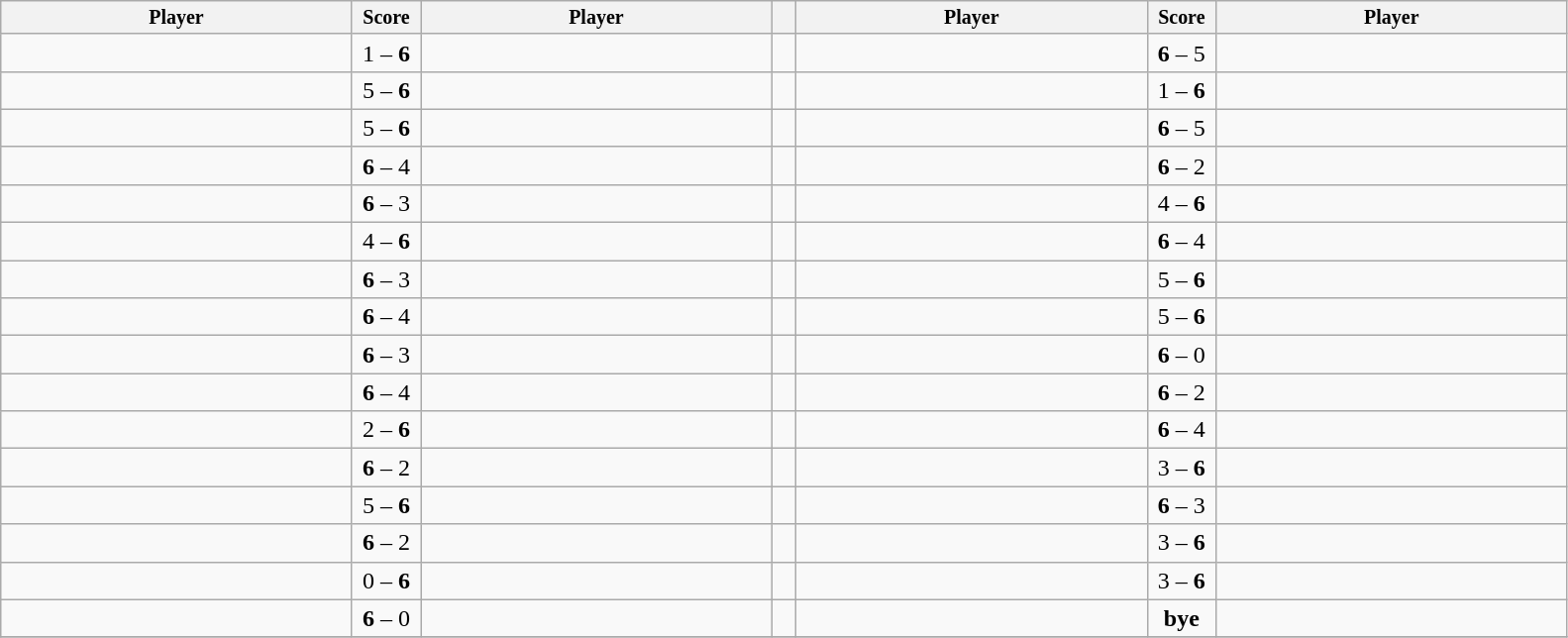<table class="wikitable">
<tr style="font-size:10pt;font-weight:bold">
<th width=230>Player</th>
<th width=40>Score</th>
<th width=230>Player</th>
<th width=10></th>
<th width=230>Player</th>
<th width=40>Score</th>
<th width=230>Player</th>
</tr>
<tr>
<td></td>
<td align=center>1 – <strong>6</strong></td>
<td></td>
<td></td>
<td></td>
<td align=center><strong>6</strong> – 5</td>
<td></td>
</tr>
<tr>
<td></td>
<td align=center>5 – <strong>6</strong></td>
<td></td>
<td></td>
<td></td>
<td align=center>1 – <strong>6</strong></td>
<td></td>
</tr>
<tr>
<td></td>
<td align=center>5 – <strong>6</strong></td>
<td></td>
<td></td>
<td></td>
<td align=center><strong>6</strong> – 5</td>
<td></td>
</tr>
<tr>
<td></td>
<td align=center><strong>6</strong> – 4</td>
<td></td>
<td></td>
<td></td>
<td align=center><strong>6</strong> – 2</td>
<td></td>
</tr>
<tr>
<td></td>
<td align=center><strong>6</strong> – 3</td>
<td></td>
<td></td>
<td></td>
<td align=center>4 – <strong>6</strong></td>
<td></td>
</tr>
<tr>
<td></td>
<td align=center>4 – <strong>6</strong></td>
<td></td>
<td></td>
<td></td>
<td align=center><strong>6</strong> – 4</td>
<td></td>
</tr>
<tr>
<td></td>
<td align=center><strong>6</strong> – 3</td>
<td></td>
<td></td>
<td></td>
<td align=center>5 – <strong>6</strong></td>
<td></td>
</tr>
<tr>
<td></td>
<td align=center><strong>6</strong> – 4</td>
<td></td>
<td></td>
<td></td>
<td align=center>5 – <strong>6</strong></td>
<td></td>
</tr>
<tr>
<td></td>
<td align=center><strong>6</strong> – 3</td>
<td></td>
<td></td>
<td></td>
<td align=center><strong>6</strong> – 0</td>
<td></td>
</tr>
<tr>
<td></td>
<td align=center><strong>6</strong> – 4</td>
<td></td>
<td></td>
<td></td>
<td align=center><strong>6</strong> – 2</td>
<td></td>
</tr>
<tr>
<td></td>
<td align=center>2 – <strong>6</strong></td>
<td></td>
<td></td>
<td></td>
<td align=center><strong>6</strong> – 4</td>
<td></td>
</tr>
<tr>
<td></td>
<td align=center><strong>6</strong> – 2</td>
<td></td>
<td></td>
<td></td>
<td align=center>3 – <strong>6</strong></td>
<td></td>
</tr>
<tr>
<td></td>
<td align=center>5 – <strong>6</strong></td>
<td></td>
<td></td>
<td></td>
<td align=center><strong>6</strong> – 3</td>
<td></td>
</tr>
<tr>
<td></td>
<td align=center><strong>6</strong> – 2</td>
<td></td>
<td></td>
<td></td>
<td align=center>3 – <strong>6</strong></td>
<td></td>
</tr>
<tr>
<td></td>
<td align=center>0 – <strong>6</strong></td>
<td></td>
<td></td>
<td></td>
<td align=center>3 – <strong>6</strong></td>
<td></td>
</tr>
<tr>
<td></td>
<td align=center><strong>6</strong> – 0</td>
<td></td>
<td></td>
<td></td>
<td align=center><strong>bye</strong></td>
<td></td>
</tr>
<tr>
</tr>
</table>
